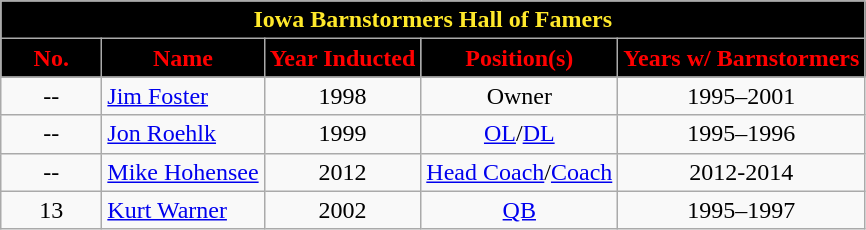<table class="wikitable sortable">
<tr>
<td colspan="5"  style="background:#000; color:#ffe92b; text-align:center;"><strong>Iowa Barnstormers Hall of Famers</strong></td>
</tr>
<tr>
<th style="width:60px; background:#000; color:red;">No.</th>
<th style="background: #000; color: red">Name</th>
<th style="background: #000; color: red">Year Inducted</th>
<th style="background: #000; color: red">Position(s)</th>
<th style="background: #000; color: red">Years w/ Barnstormers</th>
</tr>
<tr>
<td style="text-align:center;">--</td>
<td><a href='#'>Jim Foster</a></td>
<td style="text-align:center;">1998</td>
<td style="text-align:center;">Owner</td>
<td style="text-align:center;">1995–2001</td>
</tr>
<tr>
<td style="text-align:center;">--</td>
<td><a href='#'>Jon Roehlk</a></td>
<td style="text-align:center;">1999</td>
<td style="text-align:center;"><a href='#'>OL</a>/<a href='#'>DL</a></td>
<td style="text-align:center;">1995–1996</td>
</tr>
<tr>
<td style="text-align:center;">--</td>
<td><a href='#'>Mike Hohensee</a></td>
<td style="text-align:center;">2012</td>
<td style="text-align:center;"><a href='#'>Head Coach</a>/<a href='#'>Coach</a></td>
<td style="text-align:center;">2012-2014</td>
</tr>
<tr>
<td style="text-align:center;">13</td>
<td><a href='#'>Kurt Warner</a></td>
<td style="text-align:center;">2002</td>
<td style="text-align:center;"><a href='#'>QB</a></td>
<td style="text-align:center;">1995–1997</td>
</tr>
</table>
